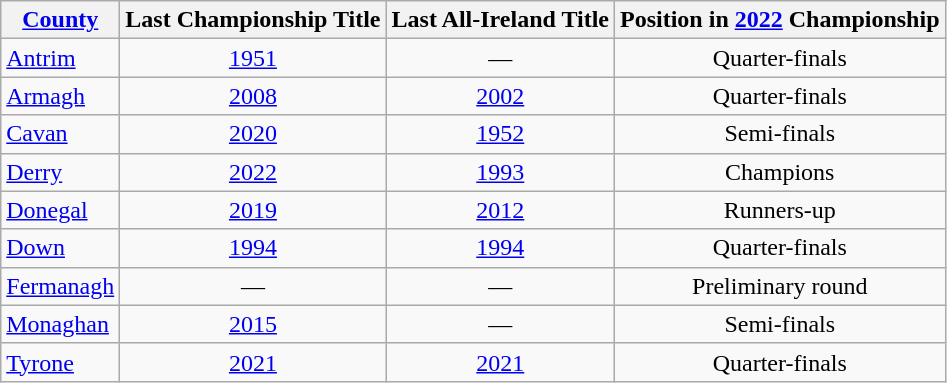<table class="wikitable sortable" style="text-align:center">
<tr>
<th><a href='#'>County</a></th>
<th>Last Championship Title</th>
<th>Last All-Ireland Title</th>
<th>Position in <a href='#'>2022</a> Championship</th>
</tr>
<tr>
<td style="text-align:left"> <a href='#'>Antrim</a></td>
<td><a href='#'>1951</a></td>
<td>—</td>
<td>Quarter-finals</td>
</tr>
<tr>
<td style="text-align:left"> <a href='#'>Armagh</a></td>
<td><a href='#'>2008</a></td>
<td><a href='#'>2002</a></td>
<td>Quarter-finals</td>
</tr>
<tr>
<td style="text-align:left"> <a href='#'>Cavan</a></td>
<td><a href='#'>2020</a></td>
<td><a href='#'>1952</a></td>
<td>Semi-finals</td>
</tr>
<tr>
<td style="text-align:left"> <a href='#'>Derry</a></td>
<td><a href='#'>2022</a></td>
<td><a href='#'>1993</a></td>
<td>Champions</td>
</tr>
<tr>
<td style="text-align:left"> <a href='#'>Donegal</a></td>
<td><a href='#'>2019</a></td>
<td><a href='#'>2012</a></td>
<td>Runners-up</td>
</tr>
<tr>
<td style="text-align:left"> <a href='#'>Down</a></td>
<td><a href='#'>1994</a></td>
<td><a href='#'>1994</a></td>
<td>Quarter-finals</td>
</tr>
<tr>
<td style="text-align:left"> <a href='#'>Fermanagh</a></td>
<td>—</td>
<td>—</td>
<td>Preliminary round</td>
</tr>
<tr>
<td style="text-align:left"> <a href='#'>Monaghan</a></td>
<td><a href='#'>2015</a></td>
<td>—</td>
<td>Semi-finals</td>
</tr>
<tr>
<td style="text-align:left"> <a href='#'>Tyrone</a></td>
<td><a href='#'>2021</a></td>
<td><a href='#'>2021</a></td>
<td>Quarter-finals</td>
</tr>
</table>
